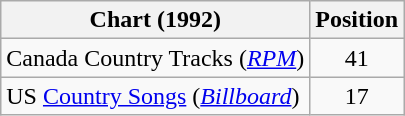<table class="wikitable sortable">
<tr>
<th scope="col">Chart (1992)</th>
<th scope="col">Position</th>
</tr>
<tr>
<td>Canada Country Tracks (<em><a href='#'>RPM</a></em>)</td>
<td align="center">41</td>
</tr>
<tr>
<td>US <a href='#'>Country Songs</a> (<em><a href='#'>Billboard</a></em>)</td>
<td align="center">17</td>
</tr>
</table>
